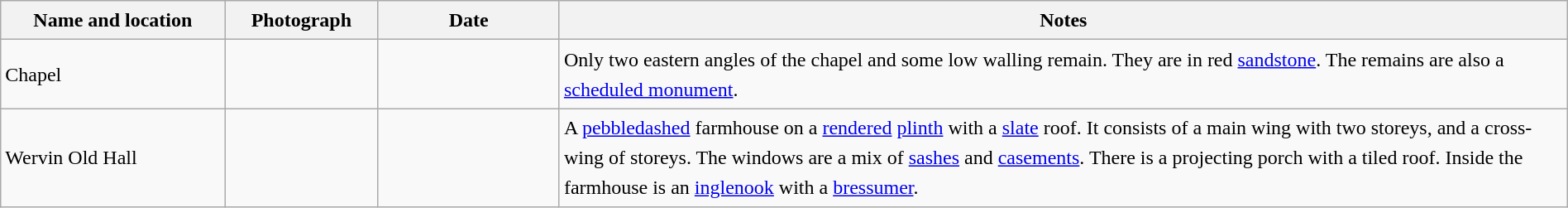<table class="wikitable sortable plainrowheaders" style="width:100%;border:0px;text-align:left;line-height:150%;">
<tr>
<th scope="col"  style="width:150px">Name and location</th>
<th scope="col"  style="width:100px" class="unsortable">Photograph</th>
<th scope="col"  style="width:120px">Date</th>
<th scope="col"  style="width:700px" class="unsortable">Notes</th>
</tr>
<tr>
<td>Chapel<br><small></small></td>
<td></td>
<td align="center"></td>
<td>Only two eastern angles of the chapel and some low walling remain.  They are in red <a href='#'>sandstone</a>.  The remains are also a <a href='#'>scheduled monument</a>.</td>
</tr>
<tr>
<td>Wervin Old Hall<br><small></small></td>
<td></td>
<td align="center"></td>
<td>A <a href='#'>pebbledashed</a> farmhouse on a <a href='#'>rendered</a> <a href='#'>plinth</a> with a <a href='#'>slate</a> roof.  It consists of a main wing with two storeys, and a cross-wing of  storeys.  The windows are a mix of <a href='#'>sashes</a> and <a href='#'>casements</a>.  There is a projecting porch with a tiled roof.  Inside the farmhouse is an <a href='#'>inglenook</a> with a <a href='#'>bressumer</a>.</td>
</tr>
<tr>
</tr>
</table>
